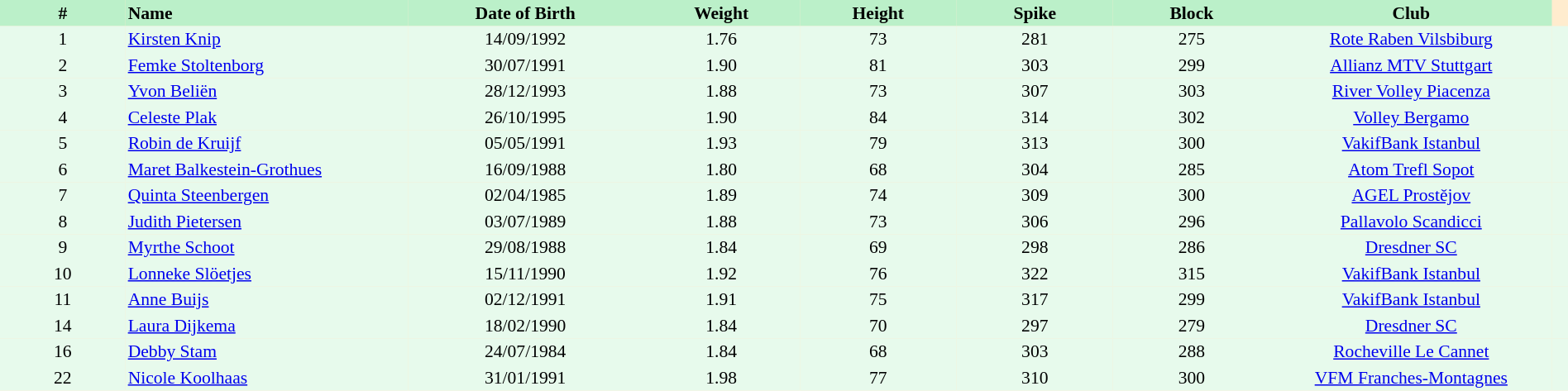<table border=0 cellpadding=2 cellspacing=0  |- bgcolor=#FFECCE style="text-align:center; font-size:90%;" width=100%>
<tr bgcolor=#BBF0C9>
<th width=8%>#</th>
<th width=18% align=left>Name</th>
<th width=15%>Date of Birth</th>
<th width=10%>Weight</th>
<th width=10%>Height</th>
<th width=10%>Spike</th>
<th width=10%>Block</th>
<th width=18%>Club</th>
</tr>
<tr bgcolor=#E7FAEC>
<td>1</td>
<td align=left><a href='#'>Kirsten Knip</a></td>
<td>14/09/1992</td>
<td>1.76</td>
<td>73</td>
<td>281</td>
<td>275</td>
<td> <a href='#'>Rote Raben Vilsbiburg</a></td>
<td></td>
</tr>
<tr bgcolor=#E7FAEC>
<td>2</td>
<td align=left><a href='#'>Femke Stoltenborg</a></td>
<td>30/07/1991</td>
<td>1.90</td>
<td>81</td>
<td>303</td>
<td>299</td>
<td> <a href='#'>Allianz MTV Stuttgart</a></td>
<td></td>
</tr>
<tr bgcolor=#E7FAEC>
<td>3</td>
<td align=left><a href='#'>Yvon Beliën</a></td>
<td>28/12/1993</td>
<td>1.88</td>
<td>73</td>
<td>307</td>
<td>303</td>
<td> <a href='#'>River Volley Piacenza</a></td>
<td></td>
</tr>
<tr bgcolor=#E7FAEC>
<td>4</td>
<td align=left><a href='#'>Celeste Plak</a></td>
<td>26/10/1995</td>
<td>1.90</td>
<td>84</td>
<td>314</td>
<td>302</td>
<td> <a href='#'>Volley Bergamo</a></td>
<td></td>
</tr>
<tr bgcolor=#E7FAEC>
<td>5</td>
<td align=left><a href='#'>Robin de Kruijf</a></td>
<td>05/05/1991</td>
<td>1.93</td>
<td>79</td>
<td>313</td>
<td>300</td>
<td> <a href='#'>VakifBank Istanbul</a></td>
<td></td>
</tr>
<tr bgcolor=#E7FAEC>
<td>6</td>
<td align=left><a href='#'>Maret Balkestein-Grothues</a></td>
<td>16/09/1988</td>
<td>1.80</td>
<td>68</td>
<td>304</td>
<td>285</td>
<td> <a href='#'>Atom Trefl Sopot</a></td>
<td></td>
</tr>
<tr bgcolor=#E7FAEC>
<td>7</td>
<td align=left><a href='#'>Quinta Steenbergen</a></td>
<td>02/04/1985</td>
<td>1.89</td>
<td>74</td>
<td>309</td>
<td>300</td>
<td> <a href='#'>AGEL Prostějov</a></td>
<td></td>
</tr>
<tr bgcolor=#E7FAEC>
<td>8</td>
<td align=left><a href='#'>Judith Pietersen</a></td>
<td>03/07/1989</td>
<td>1.88</td>
<td>73</td>
<td>306</td>
<td>296</td>
<td> <a href='#'>Pallavolo Scandicci</a></td>
<td></td>
</tr>
<tr bgcolor=#E7FAEC>
<td>9</td>
<td align=left><a href='#'>Myrthe Schoot</a></td>
<td>29/08/1988</td>
<td>1.84</td>
<td>69</td>
<td>298</td>
<td>286</td>
<td> <a href='#'>Dresdner SC</a></td>
<td></td>
</tr>
<tr bgcolor=#E7FAEC>
<td>10</td>
<td align=left><a href='#'>Lonneke Slöetjes</a></td>
<td>15/11/1990</td>
<td>1.92</td>
<td>76</td>
<td>322</td>
<td>315</td>
<td> <a href='#'>VakifBank Istanbul</a></td>
<td></td>
</tr>
<tr bgcolor=#E7FAEC>
<td>11</td>
<td align=left><a href='#'>Anne Buijs</a></td>
<td>02/12/1991</td>
<td>1.91</td>
<td>75</td>
<td>317</td>
<td>299</td>
<td> <a href='#'>VakifBank Istanbul</a></td>
<td></td>
</tr>
<tr bgcolor=#E7FAEC>
<td>14</td>
<td align=left><a href='#'>Laura Dijkema</a></td>
<td>18/02/1990</td>
<td>1.84</td>
<td>70</td>
<td>297</td>
<td>279</td>
<td> <a href='#'>Dresdner SC</a></td>
<td></td>
</tr>
<tr bgcolor=#E7FAEC>
<td>16</td>
<td align=left><a href='#'>Debby Stam</a></td>
<td>24/07/1984</td>
<td>1.84</td>
<td>68</td>
<td>303</td>
<td>288</td>
<td> <a href='#'>Rocheville Le Cannet</a></td>
<td></td>
</tr>
<tr bgcolor=#E7FAEC>
<td>22</td>
<td align=left><a href='#'>Nicole Koolhaas</a></td>
<td>31/01/1991</td>
<td>1.98</td>
<td>77</td>
<td>310</td>
<td>300</td>
<td> <a href='#'>VFM Franches-Montagnes</a></td>
<td></td>
</tr>
</table>
